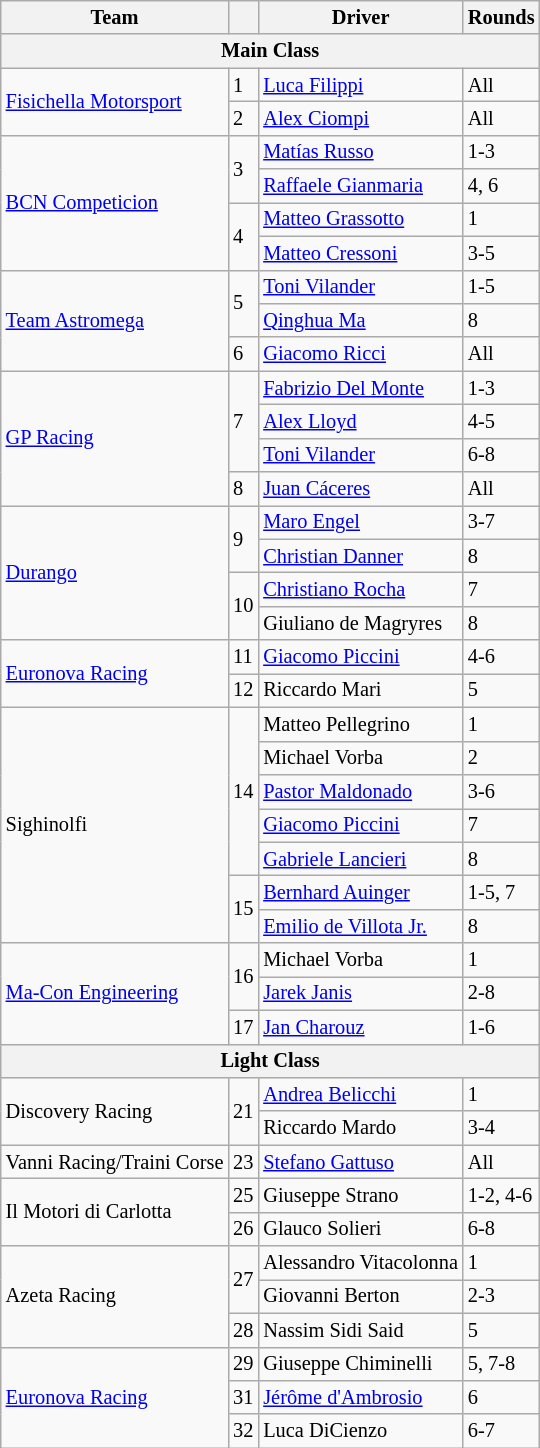<table class="wikitable" style="font-size:85%">
<tr>
<th>Team</th>
<th></th>
<th>Driver</th>
<th>Rounds</th>
</tr>
<tr>
<th colspan=4>Main Class</th>
</tr>
<tr>
<td rowspan=2> <a href='#'>Fisichella Motorsport</a></td>
<td>1</td>
<td> <a href='#'>Luca Filippi</a></td>
<td>All</td>
</tr>
<tr>
<td>2</td>
<td> <a href='#'>Alex Ciompi</a></td>
<td>All</td>
</tr>
<tr>
<td rowspan=4> <a href='#'>BCN Competicion</a></td>
<td rowspan=2>3</td>
<td> <a href='#'>Matías Russo</a></td>
<td>1-3</td>
</tr>
<tr>
<td> <a href='#'>Raffaele Gianmaria</a></td>
<td>4, 6</td>
</tr>
<tr>
<td rowspan=2>4</td>
<td> <a href='#'>Matteo Grassotto</a></td>
<td>1</td>
</tr>
<tr>
<td> <a href='#'>Matteo Cressoni</a></td>
<td>3-5</td>
</tr>
<tr>
<td rowspan=3> <a href='#'>Team Astromega</a></td>
<td rowspan=2>5</td>
<td> <a href='#'>Toni Vilander</a></td>
<td>1-5</td>
</tr>
<tr>
<td> <a href='#'>Qinghua Ma</a></td>
<td>8</td>
</tr>
<tr>
<td>6</td>
<td> <a href='#'>Giacomo Ricci</a></td>
<td>All</td>
</tr>
<tr>
<td rowspan=4> <a href='#'>GP Racing</a></td>
<td rowspan=3>7</td>
<td> <a href='#'>Fabrizio Del Monte</a></td>
<td>1-3</td>
</tr>
<tr>
<td> <a href='#'>Alex Lloyd</a></td>
<td>4-5</td>
</tr>
<tr>
<td> <a href='#'>Toni Vilander</a></td>
<td>6-8</td>
</tr>
<tr>
<td>8</td>
<td> <a href='#'>Juan Cáceres</a></td>
<td>All</td>
</tr>
<tr>
<td rowspan=4> <a href='#'>Durango</a></td>
<td rowspan=2>9</td>
<td> <a href='#'>Maro Engel</a></td>
<td>3-7</td>
</tr>
<tr>
<td> <a href='#'>Christian Danner</a></td>
<td>8</td>
</tr>
<tr>
<td rowspan=2>10</td>
<td> <a href='#'>Christiano Rocha</a></td>
<td>7</td>
</tr>
<tr>
<td> Giuliano de Magryres</td>
<td>8</td>
</tr>
<tr>
<td rowspan=2> <a href='#'>Euronova Racing</a></td>
<td>11</td>
<td> <a href='#'>Giacomo Piccini</a></td>
<td>4-6</td>
</tr>
<tr>
<td>12</td>
<td> Riccardo Mari</td>
<td>5</td>
</tr>
<tr>
<td rowspan=7> Sighinolfi</td>
<td rowspan=5>14</td>
<td> Matteo Pellegrino</td>
<td>1</td>
</tr>
<tr>
<td> Michael Vorba</td>
<td>2</td>
</tr>
<tr>
<td> <a href='#'>Pastor Maldonado</a></td>
<td>3-6</td>
</tr>
<tr>
<td> <a href='#'>Giacomo Piccini</a></td>
<td>7</td>
</tr>
<tr>
<td> <a href='#'>Gabriele Lancieri</a></td>
<td>8</td>
</tr>
<tr>
<td rowspan=2>15</td>
<td> <a href='#'>Bernhard Auinger</a></td>
<td>1-5, 7</td>
</tr>
<tr>
<td> <a href='#'>Emilio de Villota Jr.</a></td>
<td>8</td>
</tr>
<tr>
<td rowspan=3> <a href='#'>Ma-Con Engineering</a></td>
<td rowspan=2>16</td>
<td> Michael Vorba</td>
<td>1</td>
</tr>
<tr>
<td> <a href='#'>Jarek Janis</a></td>
<td>2-8</td>
</tr>
<tr>
<td>17</td>
<td> <a href='#'>Jan Charouz</a></td>
<td>1-6</td>
</tr>
<tr>
<th colspan=4>Light Class</th>
</tr>
<tr>
<td rowspan=2> Discovery Racing</td>
<td rowspan=2>21</td>
<td> <a href='#'>Andrea Belicchi</a></td>
<td>1</td>
</tr>
<tr>
<td> Riccardo Mardo</td>
<td>3-4</td>
</tr>
<tr>
<td nowrap> Vanni Racing/Traini Corse</td>
<td>23</td>
<td> <a href='#'>Stefano Gattuso</a></td>
<td>All</td>
</tr>
<tr>
<td rowspan=2> Il Motori di Carlotta</td>
<td>25</td>
<td> Giuseppe Strano</td>
<td>1-2, 4-6</td>
</tr>
<tr>
<td>26</td>
<td> Glauco Solieri</td>
<td>6-8</td>
</tr>
<tr>
<td rowspan=3> Azeta Racing</td>
<td rowspan=2>27</td>
<td nowrap> Alessandro Vitacolonna</td>
<td>1</td>
</tr>
<tr>
<td> Giovanni Berton</td>
<td>2-3</td>
</tr>
<tr>
<td>28</td>
<td> Nassim Sidi Said</td>
<td>5</td>
</tr>
<tr>
<td rowspan=3> <a href='#'>Euronova Racing</a></td>
<td>29</td>
<td> Giuseppe Chiminelli</td>
<td>5, 7-8</td>
</tr>
<tr>
<td>31</td>
<td> <a href='#'>Jérôme d'Ambrosio</a></td>
<td>6</td>
</tr>
<tr>
<td>32</td>
<td> Luca DiCienzo</td>
<td>6-7</td>
</tr>
</table>
